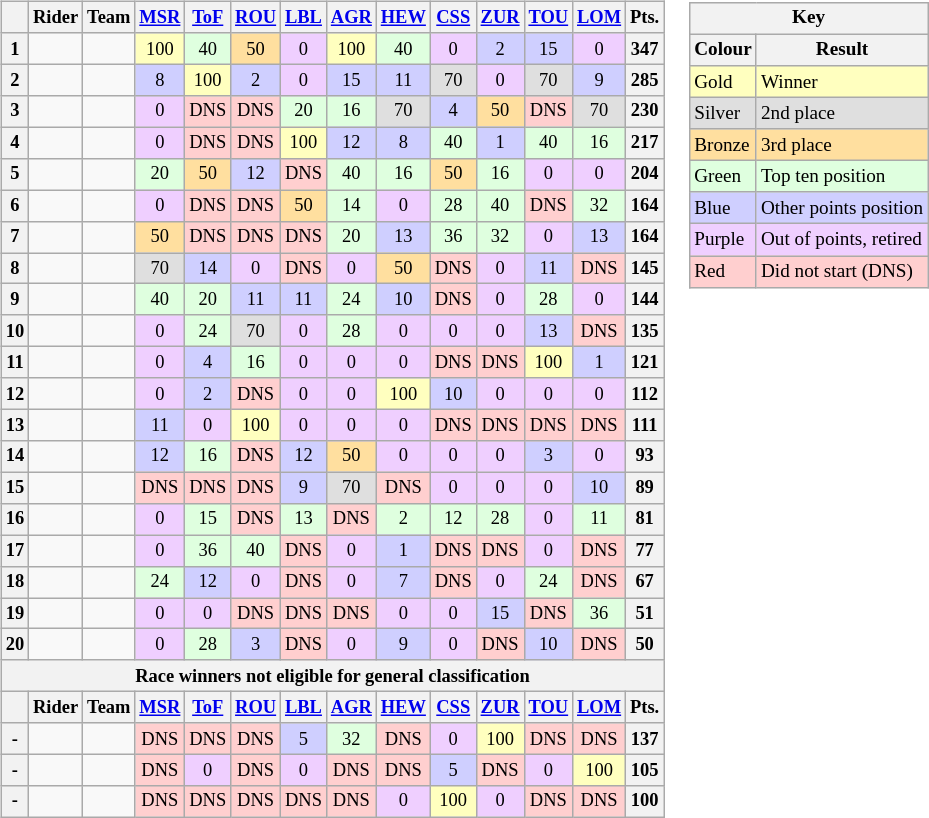<table>
<tr>
<td style="vertical-align:top; text-align:center"><br><table class="wikitable" style="font-size:77%; text-align:center">
<tr>
<th></th>
<th>Rider</th>
<th>Team</th>
<th><a href='#'>MSR</a></th>
<th><a href='#'>ToF</a></th>
<th><a href='#'>ROU</a></th>
<th><a href='#'>LBL</a></th>
<th><a href='#'>AGR</a></th>
<th><a href='#'>HEW</a></th>
<th><a href='#'>CSS</a></th>
<th><a href='#'>ZUR</a></th>
<th><a href='#'>TOU</a></th>
<th><a href='#'>LOM</a></th>
<th>Pts.</th>
</tr>
<tr>
<th>1</th>
<td style="text-align:left;"> </td>
<td style="text-align:left;"></td>
<td style="background:#FFFFBF;">100</td>
<td style="background:#dfffdf;">40</td>
<td style="background:#ffdf9f;">50</td>
<td style="background:#EFCFFF;">0</td>
<td style="background:#FFFFBF;">100</td>
<td style="background:#dfffdf;">40</td>
<td style="background:#EFCFFF;">0</td>
<td style="background:#CFCFFF;">2</td>
<td style="background:#CFCFFF;">15</td>
<td style="background:#EFCFFF;">0</td>
<th>347</th>
</tr>
<tr>
<th>2</th>
<td style="text-align:left;"></td>
<td style="text-align:left;"></td>
<td style="background:#CFCFFF;">8</td>
<td style="background:#FFFFBF;">100</td>
<td style="background:#CFCFFF;">2</td>
<td style="background:#EFCFFF;">0</td>
<td style="background:#CFCFFF;">15</td>
<td style="background:#CFCFFF;">11</td>
<td style="background:#dfdfdf;">70</td>
<td style="background:#EFCFFF;">0</td>
<td style="background:#dfdfdf;">70</td>
<td style="background:#CFCFFF;">9</td>
<th>285</th>
</tr>
<tr>
<th>3</th>
<td style="text-align:left;"></td>
<td style="text-align:left;"></td>
<td style="background:#EFCFFF;">0</td>
<td style="background:#FFCFCF;">DNS</td>
<td style="background:#FFCFCF;">DNS</td>
<td style="background:#dfffdf;">20</td>
<td style="background:#dfffdf;">16</td>
<td style="background:#dfdfdf;">70</td>
<td style="background:#CFCFFF;">4</td>
<td style="background:#ffdf9f;">50</td>
<td style="background:#FFCFCF;">DNS</td>
<td style="background:#dfdfdf;">70</td>
<th>230</th>
</tr>
<tr>
<th>4</th>
<td style="text-align:left;"></td>
<td style="text-align:left;"></td>
<td style="background:#EFCFFF;">0</td>
<td style="background:#FFCFCF;">DNS</td>
<td style="background:#FFCFCF;">DNS</td>
<td style="background:#FFFFBF;">100</td>
<td style="background:#CFCFFF;">12</td>
<td style="background:#CFCFFF;">8</td>
<td style="background:#dfffdf;">40</td>
<td style="background:#CFCFFF;">1</td>
<td style="background:#dfffdf;">40</td>
<td style="background:#dfffdf;">16</td>
<th>217</th>
</tr>
<tr>
<th>5</th>
<td style="text-align:left;"></td>
<td style="text-align:left;"></td>
<td style="background:#dfffdf;">20</td>
<td style="background:#ffdf9f;">50</td>
<td style="background:#CFCFFF;">12</td>
<td style="background:#FFCFCF;">DNS</td>
<td style="background:#dfffdf;">40</td>
<td style="background:#dfffdf;">16</td>
<td style="background:#ffdf9f;">50</td>
<td style="background:#dfffdf;">16</td>
<td style="background:#EFCFFF;">0</td>
<td style="background:#EFCFFF;">0</td>
<th>204</th>
</tr>
<tr>
<th>6</th>
<td style="text-align:left;"></td>
<td style="text-align:left;"></td>
<td style="background:#EFCFFF;">0</td>
<td style="background:#FFCFCF;">DNS</td>
<td style="background:#FFCFCF;">DNS</td>
<td style="background:#ffdf9f;">50</td>
<td style="background:#dfffdf;">14</td>
<td style="background:#EFCFFF;">0</td>
<td style="background:#dfffdf;">28</td>
<td style="background:#dfffdf;">40</td>
<td style="background:#FFCFCF;">DNS</td>
<td style="background:#dfffdf;">32</td>
<th>164</th>
</tr>
<tr>
<th>7</th>
<td style="text-align:left;"></td>
<td style="text-align:left;"></td>
<td style="background:#ffdf9f;">50</td>
<td style="background:#FFCFCF;">DNS</td>
<td style="background:#FFCFCF;">DNS</td>
<td style="background:#FFCFCF;">DNS</td>
<td style="background:#dfffdf;">20</td>
<td style="background:#CFCFFF;">13</td>
<td style="background:#dfffdf;">36</td>
<td style="background:#dfffdf;">32</td>
<td style="background:#EFCFFF;">0</td>
<td style="background:#CFCFFF;">13</td>
<th>164</th>
</tr>
<tr>
<th>8</th>
<td style="text-align:left;"></td>
<td style="text-align:left;"></td>
<td style="background:#dfdfdf;">70</td>
<td style="background:#CFCFFF;">14</td>
<td style="background:#EFCFFF;">0</td>
<td style="background:#FFCFCF;">DNS</td>
<td style="background:#EFCFFF;">0</td>
<td style="background:#ffdf9f;">50</td>
<td style="background:#FFCFCF;">DNS</td>
<td style="background:#EFCFFF;">0</td>
<td style="background:#CFCFFF;">11</td>
<td style="background:#FFCFCF;">DNS</td>
<th>145</th>
</tr>
<tr>
<th>9</th>
<td style="text-align:left;"></td>
<td style="text-align:left;"></td>
<td style="background:#dfffdf;">40</td>
<td style="background:#dfffdf;">20</td>
<td style="background:#CFCFFF;">11</td>
<td style="background:#CFCFFF;">11</td>
<td style="background:#dfffdf;">24</td>
<td style="background:#CFCFFF;">10</td>
<td style="background:#FFCFCF;">DNS</td>
<td style="background:#EFCFFF;">0</td>
<td style="background:#dfffdf;">28</td>
<td style="background:#EFCFFF;">0</td>
<th>144</th>
</tr>
<tr>
<th>10</th>
<td style="text-align:left;"></td>
<td style="text-align:left;"></td>
<td style="background:#EFCFFF;">0</td>
<td style="background:#dfffdf;">24</td>
<td style="background:#dfdfdf;">70</td>
<td style="background:#EFCFFF;">0</td>
<td style="background:#dfffdf;">28</td>
<td style="background:#EFCFFF;">0</td>
<td style="background:#EFCFFF;">0</td>
<td style="background:#EFCFFF;">0</td>
<td style="background:#CFCFFF;">13</td>
<td style="background:#FFCFCF;">DNS</td>
<th>135</th>
</tr>
<tr>
<th>11</th>
<td style="text-align:left;"></td>
<td style="text-align:left;"></td>
<td style="background:#EFCFFF;">0</td>
<td style="background:#CFCFFF;">4</td>
<td style="background:#dfffdf;">16</td>
<td style="background:#EFCFFF;">0</td>
<td style="background:#EFCFFF;">0</td>
<td style="background:#EFCFFF;">0</td>
<td style="background:#FFCFCF;">DNS</td>
<td style="background:#FFCFCF;">DNS</td>
<td style="background:#FFFFBF;">100</td>
<td style="background:#CFCFFF;">1</td>
<th>121</th>
</tr>
<tr>
<th>12</th>
<td style="text-align:left;"></td>
<td style="text-align:left;"></td>
<td style="background:#EFCFFF;">0</td>
<td style="background:#CFCFFF;">2</td>
<td style="background:#FFCFCF;">DNS</td>
<td style="background:#EFCFFF;">0</td>
<td style="background:#EFCFFF;">0</td>
<td style="background:#FFFFBF;">100</td>
<td style="background:#CFCFFF;">10</td>
<td style="background:#EFCFFF;">0</td>
<td style="background:#EFCFFF;">0</td>
<td style="background:#EFCFFF;">0</td>
<th>112</th>
</tr>
<tr>
<th>13</th>
<td style="text-align:left;"></td>
<td style="text-align:left;"></td>
<td style="background:#CFCFFF;">11</td>
<td style="background:#EFCFFF;">0</td>
<td style="background:#FFFFBF;">100</td>
<td style="background:#EFCFFF;">0</td>
<td style="background:#EFCFFF;">0</td>
<td style="background:#EFCFFF;">0</td>
<td style="background:#FFCFCF;">DNS</td>
<td style="background:#FFCFCF;">DNS</td>
<td style="background:#FFCFCF;">DNS</td>
<td style="background:#FFCFCF;">DNS</td>
<th>111</th>
</tr>
<tr>
<th>14</th>
<td style="text-align:left;"></td>
<td style="text-align:left;"></td>
<td style="background:#CFCFFF;">12</td>
<td style="background:#dfffdf;">16</td>
<td style="background:#FFCFCF;">DNS</td>
<td style="background:#CFCFFF;">12</td>
<td style="background:#ffdf9f;">50</td>
<td style="background:#EFCFFF;">0</td>
<td style="background:#EFCFFF;">0</td>
<td style="background:#EFCFFF;">0</td>
<td style="background:#CFCFFF;">3</td>
<td style="background:#EFCFFF;">0</td>
<th>93</th>
</tr>
<tr>
<th>15</th>
<td style="text-align:left;"></td>
<td style="text-align:left;"></td>
<td style="background:#FFCFCF;">DNS</td>
<td style="background:#FFCFCF;">DNS</td>
<td style="background:#FFCFCF;">DNS</td>
<td style="background:#CFCFFF;">9</td>
<td style="background:#dfdfdf;">70</td>
<td style="background:#FFCFCF;">DNS</td>
<td style="background:#EFCFFF;">0</td>
<td style="background:#EFCFFF;">0</td>
<td style="background:#EFCFFF;">0</td>
<td style="background:#CFCFFF;">10</td>
<th>89</th>
</tr>
<tr>
<th>16</th>
<td style="text-align:left;"></td>
<td style="text-align:left;"></td>
<td style="background:#EFCFFF;">0</td>
<td style="background:#dfffdf;">15</td>
<td style="background:#FFCFCF;">DNS</td>
<td style="background:#dfffdf;">13</td>
<td style="background:#FFCFCF;">DNS</td>
<td style="background:#dfffdf;">2</td>
<td style="background:#dfffdf;">12</td>
<td style="background:#dfffdf;">28</td>
<td style="background:#EFCFFF;">0</td>
<td style="background:#dfffdf;">11</td>
<th>81</th>
</tr>
<tr>
<th>17</th>
<td style="text-align:left;"></td>
<td style="text-align:left;"></td>
<td style="background:#EFCFFF;">0</td>
<td style="background:#dfffdf;">36</td>
<td style="background:#dfffdf;">40</td>
<td style="background:#FFCFCF;">DNS</td>
<td style="background:#EFCFFF;">0</td>
<td style="background:#CFCFFF;">1</td>
<td style="background:#FFCFCF;">DNS</td>
<td style="background:#FFCFCF;">DNS</td>
<td style="background:#EFCFFF;">0</td>
<td style="background:#FFCFCF;">DNS</td>
<th>77</th>
</tr>
<tr>
<th>18</th>
<td style="text-align:left;"></td>
<td style="text-align:left;"></td>
<td style="background:#dfffdf;">24</td>
<td style="background:#CFCFFF;">12</td>
<td style="background:#EFCFFF;">0</td>
<td style="background:#FFCFCF;">DNS</td>
<td style="background:#EFCFFF;">0</td>
<td style="background:#CFCFFF;">7</td>
<td style="background:#FFCFCF;">DNS</td>
<td style="background:#EFCFFF;">0</td>
<td style="background:#dfffdf;">24</td>
<td style="background:#FFCFCF;">DNS</td>
<th>67</th>
</tr>
<tr>
<th>19</th>
<td style="text-align:left;"></td>
<td style="text-align:left;"></td>
<td style="background:#EFCFFF;">0</td>
<td style="background:#EFCFFF;">0</td>
<td style="background:#FFCFCF;">DNS</td>
<td style="background:#FFCFCF;">DNS</td>
<td style="background:#FFCFCF;">DNS</td>
<td style="background:#EFCFFF;">0</td>
<td style="background:#EFCFFF;">0</td>
<td style="background:#CFCFFF;">15</td>
<td style="background:#FFCFCF;">DNS</td>
<td style="background:#dfffdf;">36</td>
<th>51</th>
</tr>
<tr>
<th>20</th>
<td style="text-align:left;"></td>
<td style="text-align:left;"></td>
<td style="background:#EFCFFF;">0</td>
<td style="background:#dfffdf;">28</td>
<td style="background:#CFCFFF;">3</td>
<td style="background:#FFCFCF;">DNS</td>
<td style="background:#EFCFFF;">0</td>
<td style="background:#CFCFFF;">9</td>
<td style="background:#EFCFFF;">0</td>
<td style="background:#FFCFCF;">DNS</td>
<td style="background:#CFCFFF;">10</td>
<td style="background:#FFCFCF;">DNS</td>
<th>50</th>
</tr>
<tr>
<th colspan="14">Race winners not eligible for general classification</th>
</tr>
<tr>
<th></th>
<th>Rider</th>
<th>Team</th>
<th><a href='#'>MSR</a></th>
<th><a href='#'>ToF</a></th>
<th><a href='#'>ROU</a></th>
<th><a href='#'>LBL</a></th>
<th><a href='#'>AGR</a></th>
<th><a href='#'>HEW</a></th>
<th><a href='#'>CSS</a></th>
<th><a href='#'>ZUR</a></th>
<th><a href='#'>TOU</a></th>
<th><a href='#'>LOM</a></th>
<th>Pts.</th>
</tr>
<tr>
<th>-</th>
<td style="text-align:left;"></td>
<td style="text-align:left;"></td>
<td style="background:#FFCFCF;">DNS</td>
<td style="background:#FFCFCF;">DNS</td>
<td style="background:#FFCFCF;">DNS</td>
<td style="background:#CFCFFF;">5</td>
<td style="background:#dfffdf;">32</td>
<td style="background:#FFCFCF;">DNS</td>
<td style="background:#EFCFFF;">0</td>
<td style="background:#FFFFBF;">100</td>
<td style="background:#FFCFCF;">DNS</td>
<td style="background:#FFCFCF;">DNS</td>
<th>137</th>
</tr>
<tr>
<th>-</th>
<td style="text-align:left;"></td>
<td style="text-align:left;"></td>
<td style="background:#FFCFCF;">DNS</td>
<td style="background:#EFCFFF;">0</td>
<td style="background:#FFCFCF;">DNS</td>
<td style="background:#EFCFFF;">0</td>
<td style="background:#FFCFCF;">DNS</td>
<td style="background:#FFCFCF;">DNS</td>
<td style="background:#CFCFFF;">5</td>
<td style="background:#FFCFCF;">DNS</td>
<td style="background:#EFCFFF;">0</td>
<td style="background:#FFFFBF;">100</td>
<th>105</th>
</tr>
<tr>
<th>-</th>
<td style="text-align:left;"></td>
<td style="text-align:left;"></td>
<td style="background:#FFCFCF;">DNS</td>
<td style="background:#FFCFCF;">DNS</td>
<td style="background:#FFCFCF;">DNS</td>
<td style="background:#FFCFCF;">DNS</td>
<td style="background:#FFCFCF;">DNS</td>
<td style="background:#EFCFFF;">0</td>
<td style="background:#FFFFBF;">100</td>
<td style="background:#EFCFFF;">0</td>
<td style="background:#FFCFCF;">DNS</td>
<td style="background:#FFCFCF;">DNS</td>
<th>100</th>
</tr>
</table>
</td>
<td style="vertical-align:top"><br><table style="margin-right:0; font-size:80%" class="wikitable">
<tr>
<th colspan=2>Key</th>
</tr>
<tr>
<th>Colour</th>
<th>Result</th>
</tr>
<tr style="background-color:#FFFFBF">
<td>Gold</td>
<td>Winner</td>
</tr>
<tr style="background-color:#DFDFDF">
<td>Silver</td>
<td>2nd place</td>
</tr>
<tr style="background-color:#FFDF9F">
<td>Bronze</td>
<td>3rd place</td>
</tr>
<tr style="background-color:#DFFFDF">
<td>Green</td>
<td>Top ten position</td>
</tr>
<tr style="background-color:#CFCFFF">
<td>Blue</td>
<td>Other points position</td>
</tr>
<tr style="background-color:#EFCFFF">
<td>Purple</td>
<td>Out of points, retired</td>
</tr>
<tr style="background-color:#FFCFCF">
<td>Red</td>
<td>Did not start (DNS)</td>
</tr>
</table>
</td>
</tr>
</table>
